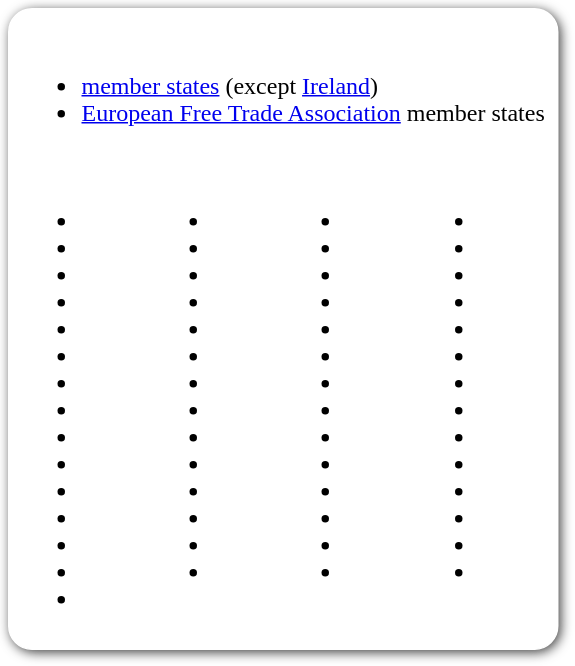<table style=" border-radius:1em; box-shadow: 0.1em 0.1em 0.5em rgba(0,0,0,0.75); background-color: white; border: 1px solid white; padding: 5px;">
<tr>
<td colspan="4"><br><ul><li> <a href='#'>member states</a> (except <a href='#'>Ireland</a>)</li><li> <a href='#'>European Free Trade Association</a> member states</li></ul></td>
</tr>
<tr>
<td valign=top><br><ul><li></li><li></li><li></li><li></li><li></li><li></li><li></li><li></li><li></li><li></li><li></li><li></li><li></li><li></li><li></li></ul></td>
<td valign=top><br><ul><li></li><li></li><li></li><li></li><li></li><li></li><li></li><li></li><li></li><li></li><li></li><li></li><li></li><li></li></ul></td>
<td valign=top><br><ul><li></li><li></li><li></li><li></li><li></li><li></li><li></li><li></li><li></li><li></li><li></li><li></li><li></li><li></li></ul></td>
<td valign=top><br><ul><li></li><li></li><li></li><li></li><li></li><li></li><li></li><li></li><li></li><li></li><li></li><li></li><li></li><li></li></ul></td>
</tr>
</table>
